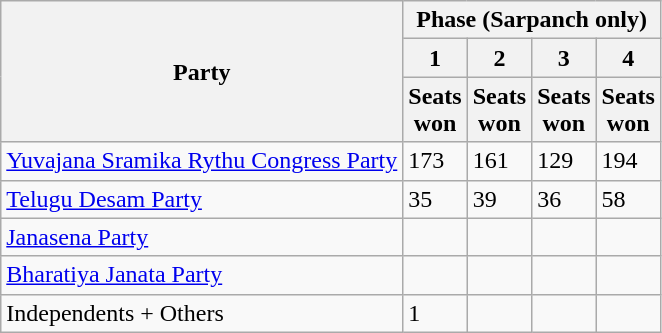<table class="wikitable">
<tr>
<th rowspan="3">Party</th>
<th colspan="4">Phase (Sarpanch only)</th>
</tr>
<tr>
<th>1</th>
<th>2</th>
<th>3</th>
<th>4</th>
</tr>
<tr>
<th>Seats<br>won</th>
<th>Seats<br>won</th>
<th>Seats<br>won</th>
<th>Seats<br>won</th>
</tr>
<tr>
<td><a href='#'>Yuvajana Sramika Rythu Congress Party</a></td>
<td>173</td>
<td>161</td>
<td>129</td>
<td>194</td>
</tr>
<tr>
<td><a href='#'>Telugu Desam Party</a></td>
<td>35</td>
<td>39</td>
<td>36</td>
<td>58</td>
</tr>
<tr>
<td><a href='#'>Janasena Party</a></td>
<td></td>
<td></td>
<td></td>
<td></td>
</tr>
<tr>
<td><a href='#'>Bharatiya Janata Party</a></td>
<td></td>
<td></td>
<td></td>
<td></td>
</tr>
<tr>
<td>Independents + Others</td>
<td>1</td>
<td></td>
<td></td>
<td></td>
</tr>
</table>
